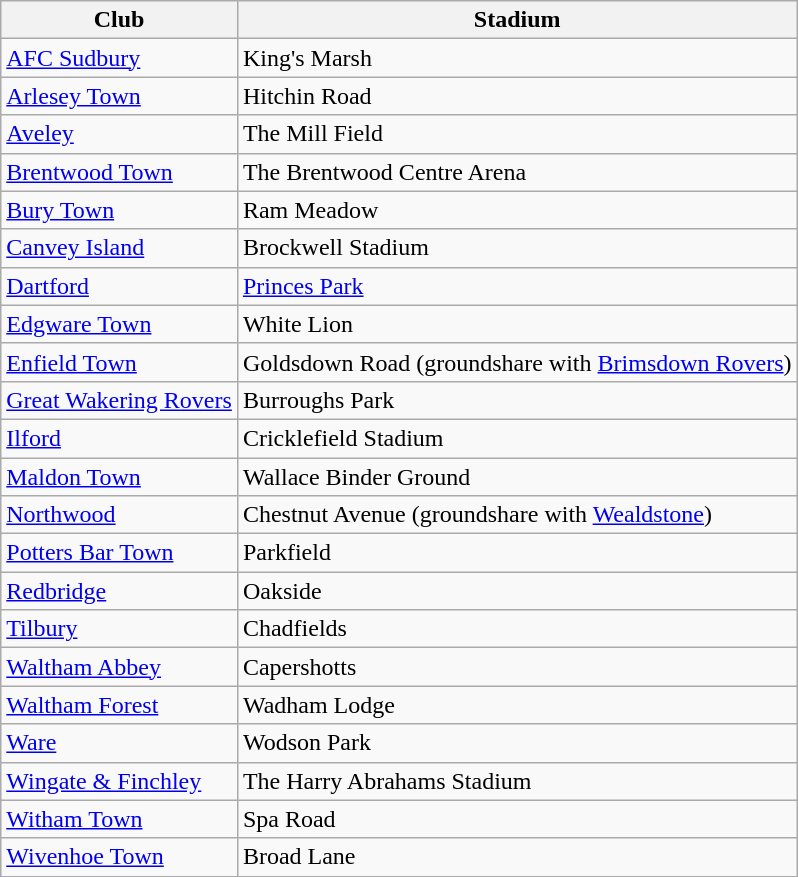<table class="wikitable sortable">
<tr>
<th>Club</th>
<th>Stadium</th>
</tr>
<tr>
<td><a href='#'>AFC Sudbury</a></td>
<td>King's Marsh</td>
</tr>
<tr>
<td><a href='#'>Arlesey Town</a></td>
<td>Hitchin Road</td>
</tr>
<tr>
<td><a href='#'>Aveley</a></td>
<td>The Mill Field</td>
</tr>
<tr>
<td><a href='#'>Brentwood Town</a></td>
<td>The Brentwood Centre Arena</td>
</tr>
<tr>
<td><a href='#'>Bury Town</a></td>
<td>Ram Meadow</td>
</tr>
<tr>
<td><a href='#'>Canvey Island</a></td>
<td>Brockwell Stadium</td>
</tr>
<tr>
<td><a href='#'>Dartford</a></td>
<td><a href='#'>Princes Park</a></td>
</tr>
<tr>
<td><a href='#'>Edgware Town</a></td>
<td>White Lion</td>
</tr>
<tr>
<td><a href='#'>Enfield Town</a></td>
<td>Goldsdown Road (groundshare with <a href='#'>Brimsdown Rovers</a>)</td>
</tr>
<tr>
<td><a href='#'>Great Wakering Rovers</a></td>
<td>Burroughs Park</td>
</tr>
<tr>
<td><a href='#'>Ilford</a></td>
<td>Cricklefield Stadium</td>
</tr>
<tr>
<td><a href='#'>Maldon Town</a></td>
<td>Wallace Binder Ground</td>
</tr>
<tr>
<td><a href='#'>Northwood</a></td>
<td>Chestnut Avenue (groundshare with <a href='#'>Wealdstone</a>)</td>
</tr>
<tr>
<td><a href='#'>Potters Bar Town</a></td>
<td>Parkfield</td>
</tr>
<tr>
<td><a href='#'>Redbridge</a></td>
<td>Oakside</td>
</tr>
<tr>
<td><a href='#'>Tilbury</a></td>
<td>Chadfields</td>
</tr>
<tr>
<td><a href='#'>Waltham Abbey</a></td>
<td>Capershotts</td>
</tr>
<tr>
<td><a href='#'>Waltham Forest</a></td>
<td>Wadham Lodge</td>
</tr>
<tr>
<td><a href='#'>Ware</a></td>
<td>Wodson Park</td>
</tr>
<tr>
<td><a href='#'>Wingate & Finchley</a></td>
<td>The Harry Abrahams Stadium</td>
</tr>
<tr>
<td><a href='#'>Witham Town</a></td>
<td>Spa Road</td>
</tr>
<tr>
<td><a href='#'>Wivenhoe Town</a></td>
<td>Broad Lane</td>
</tr>
</table>
